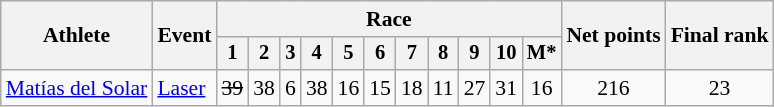<table class="wikitable" style="font-size:90%">
<tr>
<th rowspan=2>Athlete</th>
<th rowspan=2>Event</th>
<th colspan=11>Race</th>
<th rowspan=2>Net points</th>
<th rowspan=2>Final rank</th>
</tr>
<tr style="font-size:95%">
<th>1</th>
<th>2</th>
<th>3</th>
<th>4</th>
<th>5</th>
<th>6</th>
<th>7</th>
<th>8</th>
<th>9</th>
<th>10</th>
<th>M*</th>
</tr>
<tr align=center>
<td align=left><a href='#'>Matías del Solar</a></td>
<td align=left><a href='#'>Laser</a></td>
<td><s>39</s></td>
<td>38</td>
<td>6</td>
<td>38</td>
<td>16</td>
<td>15</td>
<td>18</td>
<td>11</td>
<td>27</td>
<td>31</td>
<td>16</td>
<td>216</td>
<td>23</td>
</tr>
</table>
